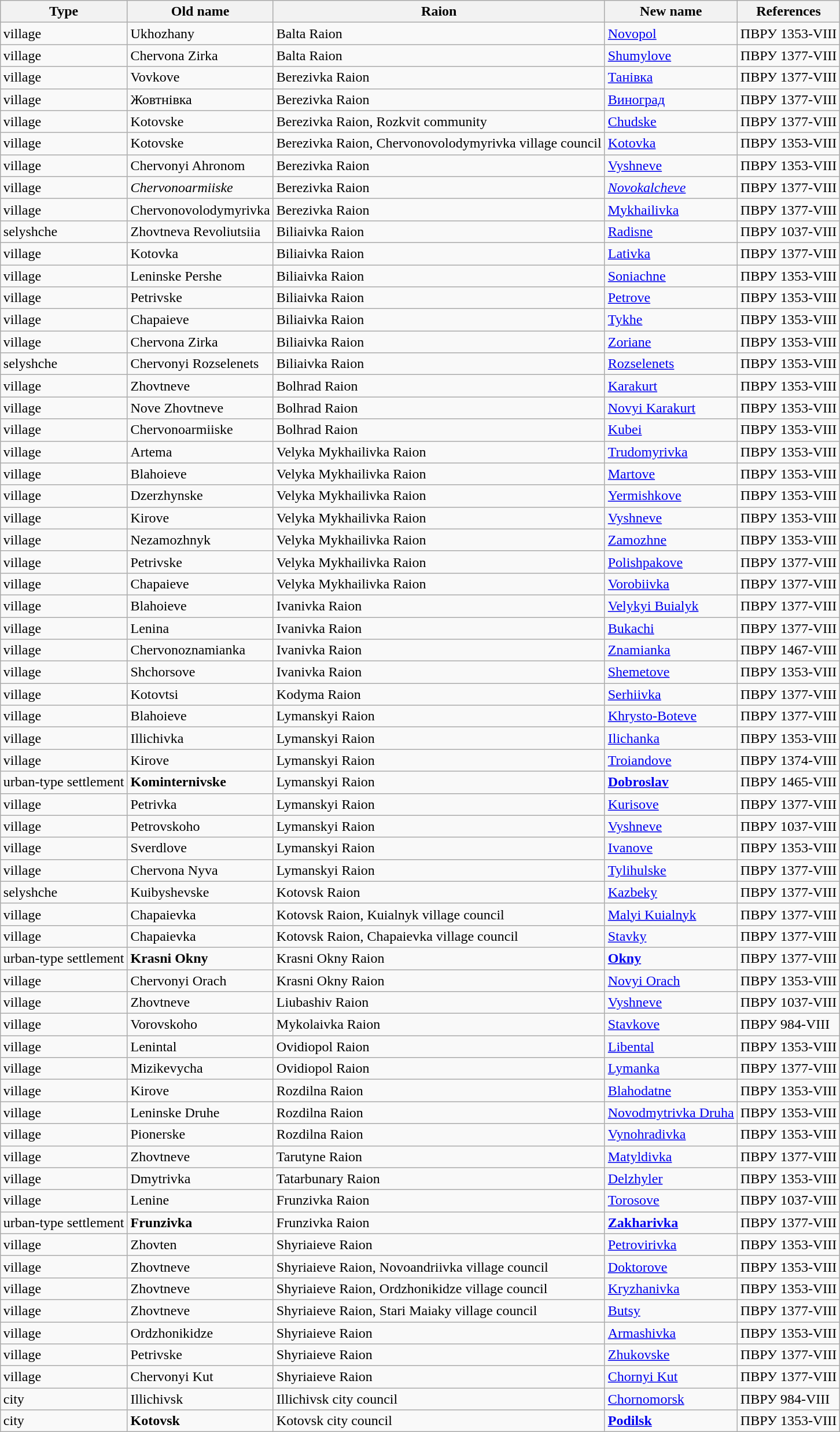<table class="wikitable sortable" style="margin:auto;">
<tr>
<th>Type</th>
<th>Old name</th>
<th>Raion</th>
<th>New name</th>
<th>References</th>
</tr>
<tr>
<td>village</td>
<td>Ukhozhany</td>
<td>Balta Raion</td>
<td><a href='#'>Novopol</a></td>
<td>ПВРУ 1353-VIII</td>
</tr>
<tr>
<td>village</td>
<td>Chervona Zirka</td>
<td>Balta Raion</td>
<td><a href='#'>Shumylove</a></td>
<td>ПВРУ 1377-VIII</td>
</tr>
<tr>
<td>village</td>
<td>Vovkove</td>
<td>Berezivka Raion</td>
<td><a href='#'>Танівка</a></td>
<td>ПВРУ 1377-VIII</td>
</tr>
<tr>
<td>village</td>
<td>Жовтнівка</td>
<td>Berezivka Raion</td>
<td><a href='#'>Виноград</a></td>
<td>ПВРУ 1377-VIII</td>
</tr>
<tr>
<td>village</td>
<td>Kotovske</td>
<td>Berezivka Raion, Rozkvit community</td>
<td><a href='#'>Chudske</a></td>
<td>ПВРУ 1377-VIII</td>
</tr>
<tr>
<td>village</td>
<td>Kotovske</td>
<td>Berezivka Raion, Chervonovolodymyrivka village council</td>
<td><a href='#'>Kotovka</a></td>
<td>ПВРУ 1353-VIII</td>
</tr>
<tr>
<td>village</td>
<td>Chervonyi Ahronom</td>
<td>Berezivka Raion</td>
<td><a href='#'>Vyshneve</a></td>
<td>ПВРУ 1353-VIII</td>
</tr>
<tr>
<td>village</td>
<td><em>Chervonoarmiiske</em></td>
<td>Berezivka Raion</td>
<td><em><a href='#'>Novokalcheve</a></em></td>
<td>ПВРУ 1377-VIII</td>
</tr>
<tr>
<td>village</td>
<td>Chervonovolodymyrivka</td>
<td>Berezivka Raion</td>
<td><a href='#'>Mykhailivka</a></td>
<td>ПВРУ 1377-VIII</td>
</tr>
<tr>
<td>selyshche</td>
<td>Zhovtneva Revoliutsiia</td>
<td>Biliaivka Raion</td>
<td><a href='#'>Radisne</a></td>
<td>ПВРУ 1037-VIII</td>
</tr>
<tr>
<td>village</td>
<td>Kotovka</td>
<td>Biliaivka Raion</td>
<td><a href='#'>Lativka</a></td>
<td>ПВРУ 1377-VIII</td>
</tr>
<tr>
<td>village</td>
<td>Leninske Pershe</td>
<td>Biliaivka Raion</td>
<td><a href='#'>Soniachne</a></td>
<td>ПВРУ 1353-VIII</td>
</tr>
<tr>
<td>village</td>
<td>Petrivske</td>
<td>Biliaivka Raion</td>
<td><a href='#'>Petrove</a></td>
<td>ПВРУ 1353-VIII</td>
</tr>
<tr>
<td>village</td>
<td>Chapaieve</td>
<td>Biliaivka Raion</td>
<td><a href='#'>Tykhe</a></td>
<td>ПВРУ 1353-VIII</td>
</tr>
<tr>
<td>village</td>
<td>Chervona Zirka</td>
<td>Biliaivka Raion</td>
<td><a href='#'>Zoriane</a></td>
<td>ПВРУ 1353-VIII</td>
</tr>
<tr>
<td>selyshche</td>
<td>Chervonyi Rozselenets</td>
<td>Biliaivka Raion</td>
<td><a href='#'>Rozselenets</a></td>
<td>ПВРУ 1353-VIII</td>
</tr>
<tr>
<td>village</td>
<td>Zhovtneve</td>
<td>Bolhrad Raion</td>
<td><a href='#'>Karakurt</a></td>
<td>ПВРУ 1353-VIII</td>
</tr>
<tr>
<td>village</td>
<td>Nove Zhovtneve</td>
<td>Bolhrad Raion</td>
<td><a href='#'>Novyi Karakurt</a></td>
<td>ПВРУ 1353-VIII</td>
</tr>
<tr>
<td>village</td>
<td>Chervonoarmiiske</td>
<td>Bolhrad Raion</td>
<td><a href='#'>Kubei</a></td>
<td>ПВРУ 1353-VIII</td>
</tr>
<tr>
<td>village</td>
<td>Artema</td>
<td>Velyka Mykhailivka Raion</td>
<td><a href='#'>Trudomyrivka</a></td>
<td>ПВРУ 1353-VIII</td>
</tr>
<tr>
<td>village</td>
<td>Blahoieve</td>
<td>Velyka Mykhailivka Raion</td>
<td><a href='#'>Martove</a></td>
<td>ПВРУ 1353-VIII</td>
</tr>
<tr>
<td>village</td>
<td>Dzerzhynske</td>
<td>Velyka Mykhailivka Raion</td>
<td><a href='#'>Yermishkove</a></td>
<td>ПВРУ 1353-VIII</td>
</tr>
<tr>
<td>village</td>
<td>Kirove</td>
<td>Velyka Mykhailivka Raion</td>
<td><a href='#'>Vyshneve</a></td>
<td>ПВРУ 1353-VIII</td>
</tr>
<tr>
<td>village</td>
<td>Nezamozhnyk</td>
<td>Velyka Mykhailivka Raion</td>
<td><a href='#'>Zamozhne</a></td>
<td>ПВРУ 1353-VIII</td>
</tr>
<tr>
<td>village</td>
<td>Petrivske</td>
<td>Velyka Mykhailivka Raion</td>
<td><a href='#'>Polishpakove</a></td>
<td>ПВРУ 1377-VIII</td>
</tr>
<tr>
<td>village</td>
<td>Chapaieve</td>
<td>Velyka Mykhailivka Raion</td>
<td><a href='#'>Vorobiivka</a></td>
<td>ПВРУ 1377-VIII</td>
</tr>
<tr>
<td>village</td>
<td>Blahoieve</td>
<td>Ivanivka Raion</td>
<td><a href='#'>Velykyi Buialyk</a></td>
<td>ПВРУ 1377-VIII</td>
</tr>
<tr>
<td>village</td>
<td>Lenina</td>
<td>Ivanivka Raion</td>
<td><a href='#'>Bukachi</a></td>
<td>ПВРУ 1377-VIII</td>
</tr>
<tr>
<td>village</td>
<td>Chervonoznamianka</td>
<td>Ivanivka Raion</td>
<td><a href='#'>Znamianka</a></td>
<td>ПВРУ 1467-VIII</td>
</tr>
<tr>
<td>village</td>
<td>Shchorsove</td>
<td>Ivanivka Raion</td>
<td><a href='#'>Shemetove</a></td>
<td>ПВРУ 1353-VIII</td>
</tr>
<tr>
<td>village</td>
<td>Kotovtsi</td>
<td>Kodyma Raion</td>
<td><a href='#'>Serhiivka</a></td>
<td>ПВРУ 1377-VIII</td>
</tr>
<tr>
<td>village</td>
<td>Blahoieve</td>
<td>Lymanskyi Raion</td>
<td><a href='#'>Khrysto-Boteve</a></td>
<td>ПВРУ 1377-VIII</td>
</tr>
<tr>
<td>village</td>
<td>Illichivka</td>
<td>Lymanskyi Raion</td>
<td><a href='#'>Ilichanka</a></td>
<td>ПВРУ 1353-VIII</td>
</tr>
<tr>
<td>village</td>
<td>Kirove</td>
<td>Lymanskyi Raion</td>
<td><a href='#'>Troiandove</a></td>
<td>ПВРУ 1374-VIII</td>
</tr>
<tr>
<td>urban-type settlement</td>
<td><strong>Kominternivske</strong></td>
<td>Lymanskyi Raion</td>
<td><strong><a href='#'>Dobroslav</a></strong></td>
<td>ПВРУ 1465-VIII</td>
</tr>
<tr>
<td>village</td>
<td>Petrivka</td>
<td>Lymanskyi Raion</td>
<td><a href='#'>Kurisove</a></td>
<td>ПВРУ 1377-VIII</td>
</tr>
<tr>
<td>village</td>
<td>Petrovskoho</td>
<td>Lymanskyi Raion</td>
<td><a href='#'>Vyshneve</a></td>
<td>ПВРУ 1037-VIII</td>
</tr>
<tr>
<td>village</td>
<td>Sverdlove</td>
<td>Lymanskyi Raion</td>
<td><a href='#'>Ivanove</a></td>
<td>ПВРУ 1353-VIII</td>
</tr>
<tr>
<td>village</td>
<td>Chervona Nyva</td>
<td>Lymanskyi Raion</td>
<td><a href='#'>Tylihulske</a></td>
<td>ПВРУ 1377-VIII</td>
</tr>
<tr>
<td>selyshche</td>
<td>Kuibyshevske</td>
<td>Kotovsk Raion</td>
<td><a href='#'>Kazbeky</a></td>
<td>ПВРУ 1377-VIII</td>
</tr>
<tr>
<td>village</td>
<td>Chapaievka</td>
<td>Kotovsk Raion, Kuialnyk village council</td>
<td><a href='#'>Malyi Kuialnyk</a></td>
<td>ПВРУ 1377-VIII</td>
</tr>
<tr>
<td>village</td>
<td>Chapaievka</td>
<td>Kotovsk Raion, Chapaievka village council</td>
<td><a href='#'>Stavky</a></td>
<td>ПВРУ 1377-VIII</td>
</tr>
<tr>
<td>urban-type settlement</td>
<td><strong>Krasni Okny</strong></td>
<td>Krasni Okny Raion</td>
<td><strong><a href='#'>Okny</a></strong></td>
<td>ПВРУ 1377-VIII</td>
</tr>
<tr>
<td>village</td>
<td>Chervonyi Orach</td>
<td>Krasni Okny Raion</td>
<td><a href='#'>Novyi Orach</a></td>
<td>ПВРУ 1353-VIII</td>
</tr>
<tr>
<td>village</td>
<td>Zhovtneve</td>
<td>Liubashiv Raion</td>
<td><a href='#'>Vyshneve</a></td>
<td>ПВРУ 1037-VIII</td>
</tr>
<tr>
<td>village</td>
<td>Vorovskoho</td>
<td>Mykolaivka Raion</td>
<td><a href='#'>Stavkove</a></td>
<td>ПВРУ 984-VIII</td>
</tr>
<tr>
<td>village</td>
<td>Lenintal</td>
<td>Ovidiopol Raion</td>
<td><a href='#'>Libental</a></td>
<td>ПВРУ 1353-VIII</td>
</tr>
<tr>
<td>village</td>
<td>Mizikevycha</td>
<td>Ovidiopol Raion</td>
<td><a href='#'>Lymanka</a></td>
<td>ПВРУ 1377-VIII</td>
</tr>
<tr>
<td>village</td>
<td>Kirove</td>
<td>Rozdilna Raion</td>
<td><a href='#'>Blahodatne</a></td>
<td>ПВРУ 1353-VIII</td>
</tr>
<tr>
<td>village</td>
<td>Leninske Druhe</td>
<td>Rozdilna Raion</td>
<td><a href='#'>Novodmytrivka Druha</a></td>
<td>ПВРУ 1353-VIII</td>
</tr>
<tr>
<td>village</td>
<td>Pionerske</td>
<td>Rozdilna Raion</td>
<td><a href='#'>Vynohradivka</a></td>
<td>ПВРУ 1353-VIII</td>
</tr>
<tr>
<td>village</td>
<td>Zhovtneve</td>
<td>Tarutyne Raion</td>
<td><a href='#'>Matyldivka</a></td>
<td>ПВРУ 1377-VIII</td>
</tr>
<tr>
<td>village</td>
<td>Dmytrivka</td>
<td>Tatarbunary Raion</td>
<td><a href='#'>Delzhyler</a></td>
<td>ПВРУ 1353-VIII</td>
</tr>
<tr>
<td>village</td>
<td>Lenine</td>
<td>Frunzivka Raion</td>
<td><a href='#'>Torosove</a></td>
<td>ПВРУ 1037-VIII</td>
</tr>
<tr>
<td>urban-type settlement</td>
<td><strong>Frunzivka</strong></td>
<td>Frunzivka Raion</td>
<td><strong><a href='#'>Zakharivka</a></strong></td>
<td>ПВРУ 1377-VIII</td>
</tr>
<tr>
<td>village</td>
<td>Zhovten</td>
<td>Shyriaieve Raion</td>
<td><a href='#'>Petrovirivka</a></td>
<td>ПВРУ 1353-VIII</td>
</tr>
<tr>
<td>village</td>
<td>Zhovtneve</td>
<td>Shyriaieve Raion, Novoandriivka village council</td>
<td><a href='#'>Doktorove</a></td>
<td>ПВРУ 1353-VIII</td>
</tr>
<tr>
<td>village</td>
<td>Zhovtneve</td>
<td>Shyriaieve Raion, Ordzhonikidze village council</td>
<td><a href='#'>Kryzhanivka</a></td>
<td>ПВРУ 1353-VIII</td>
</tr>
<tr>
<td>village</td>
<td>Zhovtneve</td>
<td>Shyriaieve Raion, Stari Maiaky village council</td>
<td><a href='#'>Butsy</a></td>
<td>ПВРУ 1377-VIII</td>
</tr>
<tr>
<td>village</td>
<td>Ordzhonikidze</td>
<td>Shyriaieve Raion</td>
<td><a href='#'>Armashivka</a></td>
<td>ПВРУ 1353-VIII</td>
</tr>
<tr>
<td>village</td>
<td>Petrivske</td>
<td>Shyriaieve Raion</td>
<td><a href='#'>Zhukovske</a></td>
<td>ПВРУ 1377-VIII</td>
</tr>
<tr>
<td>village</td>
<td>Chervonyi Kut</td>
<td>Shyriaieve Raion</td>
<td><a href='#'>Chornyi Kut</a></td>
<td>ПВРУ 1377-VIII</td>
</tr>
<tr>
<td>city</td>
<td>Illichivsk</td>
<td>Illichivsk city council</td>
<td><a href='#'>Chornomorsk</a></td>
<td>ПВРУ 984-VIII</td>
</tr>
<tr>
<td>city</td>
<td><strong>Kotovsk</strong></td>
<td>Kotovsk city council</td>
<td><strong><a href='#'>Podilsk</a></strong></td>
<td>ПВРУ 1353-VIII</td>
</tr>
</table>
